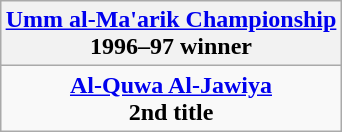<table class="wikitable" style="text-align: center; margin: 0 auto;">
<tr>
<th><a href='#'>Umm al-Ma'arik Championship</a><br>1996–97 winner</th>
</tr>
<tr>
<td><strong><a href='#'>Al-Quwa Al-Jawiya</a></strong><br><strong>2nd title</strong></td>
</tr>
</table>
